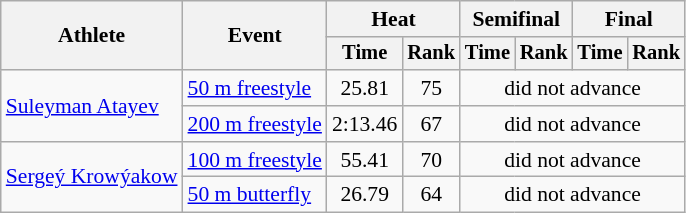<table class=wikitable style="font-size:90%">
<tr>
<th rowspan="2">Athlete</th>
<th rowspan="2">Event</th>
<th colspan="2">Heat</th>
<th colspan="2">Semifinal</th>
<th colspan="2">Final</th>
</tr>
<tr style="font-size:95%">
<th>Time</th>
<th>Rank</th>
<th>Time</th>
<th>Rank</th>
<th>Time</th>
<th>Rank</th>
</tr>
<tr align=center>
<td align=left rowspan=2><a href='#'>Suleyman Atayev</a></td>
<td align=left><a href='#'>50 m freestyle</a></td>
<td>25.81</td>
<td>75</td>
<td colspan=4>did not advance</td>
</tr>
<tr align=center>
<td align=left><a href='#'>200 m freestyle</a></td>
<td>2:13.46</td>
<td>67</td>
<td colspan=4>did not advance</td>
</tr>
<tr align=center>
<td align=left rowspan=2><a href='#'>Sergeý Krowýakow</a></td>
<td align=left><a href='#'>100 m freestyle</a></td>
<td>55.41</td>
<td>70</td>
<td colspan=4>did not advance</td>
</tr>
<tr align=center>
<td align=left><a href='#'>50 m butterfly</a></td>
<td>26.79</td>
<td>64</td>
<td colspan=4>did not advance</td>
</tr>
</table>
